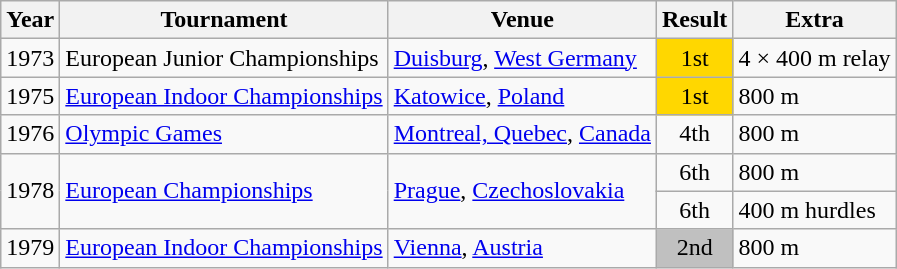<table class=wikitable>
<tr>
<th>Year</th>
<th>Tournament</th>
<th>Venue</th>
<th>Result</th>
<th>Extra</th>
</tr>
<tr>
<td>1973</td>
<td>European Junior Championships</td>
<td><a href='#'>Duisburg</a>, <a href='#'>West Germany</a></td>
<td bgcolor="gold" align="center">1st</td>
<td>4 × 400 m relay</td>
</tr>
<tr>
<td>1975</td>
<td><a href='#'>European Indoor Championships</a></td>
<td><a href='#'>Katowice</a>, <a href='#'>Poland</a></td>
<td bgcolor="gold" align="center">1st</td>
<td>800 m</td>
</tr>
<tr>
<td>1976</td>
<td><a href='#'>Olympic Games</a></td>
<td><a href='#'>Montreal, Quebec</a>, <a href='#'>Canada</a></td>
<td align="center">4th</td>
<td>800 m</td>
</tr>
<tr>
<td rowspan=2>1978</td>
<td rowspan=2><a href='#'>European Championships</a></td>
<td rowspan=2><a href='#'>Prague</a>, <a href='#'>Czechoslovakia</a></td>
<td align="center">6th</td>
<td>800 m</td>
</tr>
<tr>
<td align="center">6th</td>
<td>400 m hurdles</td>
</tr>
<tr>
<td>1979</td>
<td><a href='#'>European Indoor Championships</a></td>
<td><a href='#'>Vienna</a>, <a href='#'>Austria</a></td>
<td bgcolor="silver" align="center">2nd</td>
<td>800 m</td>
</tr>
</table>
